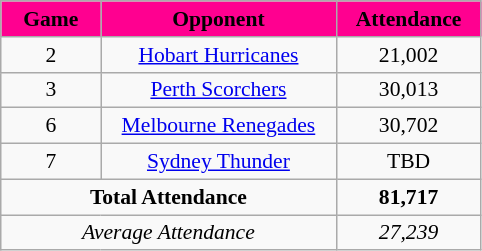<table class="wikitable sortable" style="text-align:center; font-size:90%">
<tr>
<th style="width:60px; background:#FF0090; text-align:center;">Game</th>
<th style="width:150px; background:#FF0090; text-align:center;" class="unsortable">Opponent</th>
<th style="width:90px; background:#FF0090; text-align:center;">Attendance</th>
</tr>
<tr>
<td>2</td>
<td><a href='#'>Hobart Hurricanes</a></td>
<td>21,002</td>
</tr>
<tr>
<td>3</td>
<td><a href='#'>Perth Scorchers</a></td>
<td>30,013</td>
</tr>
<tr>
<td>6</td>
<td><a href='#'>Melbourne Renegades</a></td>
<td>30,702</td>
</tr>
<tr>
<td>7</td>
<td><a href='#'>Sydney Thunder</a></td>
<td>TBD</td>
</tr>
<tr class="sortbottom">
<td colspan="2"><strong>Total Attendance</strong></td>
<td><strong>81,717</strong></td>
</tr>
<tr class="sortbottom">
<td colspan="2"><em>Average Attendance</em></td>
<td><em>27,239</em></td>
</tr>
</table>
